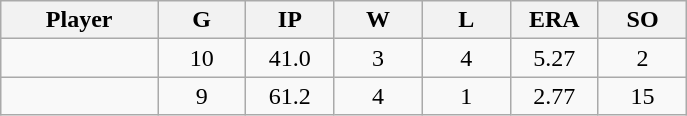<table class="wikitable sortable">
<tr>
<th bgcolor="#DDDDFF" width="16%">Player</th>
<th bgcolor="#DDDDFF" width="9%">G</th>
<th bgcolor="#DDDDFF" width="9%">IP</th>
<th bgcolor="#DDDDFF" width="9%">W</th>
<th bgcolor="#DDDDFF" width="9%">L</th>
<th bgcolor="#DDDDFF" width="9%">ERA</th>
<th bgcolor="#DDDDFF" width="9%">SO</th>
</tr>
<tr align="center">
<td></td>
<td>10</td>
<td>41.0</td>
<td>3</td>
<td>4</td>
<td>5.27</td>
<td>2</td>
</tr>
<tr align="center">
<td></td>
<td>9</td>
<td>61.2</td>
<td>4</td>
<td>1</td>
<td>2.77</td>
<td>15</td>
</tr>
</table>
